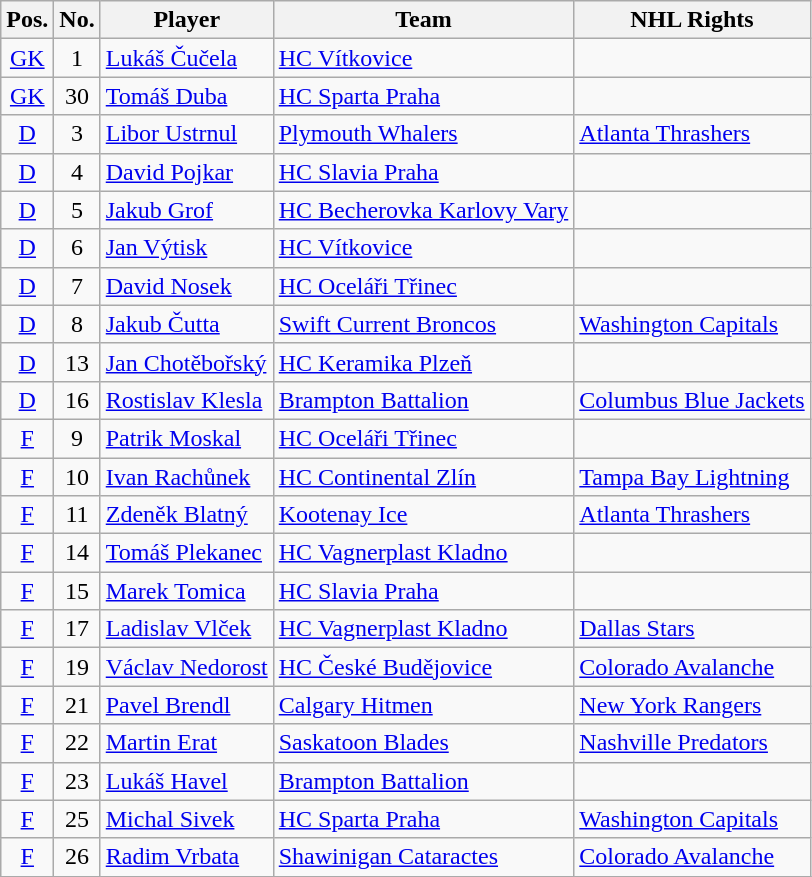<table class="wikitable sortable">
<tr>
<th>Pos.</th>
<th>No.</th>
<th>Player</th>
<th>Team</th>
<th>NHL Rights</th>
</tr>
<tr>
<td style="text-align:center;"><a href='#'>GK</a></td>
<td style="text-align:center;">1</td>
<td><a href='#'>Lukáš Čučela</a></td>
<td> <a href='#'>HC Vítkovice</a></td>
<td></td>
</tr>
<tr>
<td style="text-align:center;"><a href='#'>GK</a></td>
<td style="text-align:center;">30</td>
<td><a href='#'>Tomáš Duba</a></td>
<td> <a href='#'>HC Sparta Praha</a></td>
<td></td>
</tr>
<tr>
<td style="text-align:center;"><a href='#'>D</a></td>
<td style="text-align:center;">3</td>
<td><a href='#'>Libor Ustrnul</a></td>
<td> <a href='#'>Plymouth Whalers</a></td>
<td><a href='#'>Atlanta Thrashers</a></td>
</tr>
<tr>
<td style="text-align:center;"><a href='#'>D</a></td>
<td style="text-align:center;">4</td>
<td><a href='#'>David Pojkar</a></td>
<td> <a href='#'>HC Slavia Praha</a></td>
<td></td>
</tr>
<tr>
<td style="text-align:center;"><a href='#'>D</a></td>
<td style="text-align:center;">5</td>
<td><a href='#'>Jakub Grof</a></td>
<td> <a href='#'>HC Becherovka Karlovy Vary</a></td>
<td></td>
</tr>
<tr>
<td style="text-align:center;"><a href='#'>D</a></td>
<td style="text-align:center;">6</td>
<td><a href='#'>Jan Výtisk</a></td>
<td> <a href='#'>HC Vítkovice</a></td>
<td></td>
</tr>
<tr>
<td style="text-align:center;"><a href='#'>D</a></td>
<td style="text-align:center;">7</td>
<td><a href='#'>David Nosek</a></td>
<td> <a href='#'>HC Oceláři Třinec</a></td>
<td></td>
</tr>
<tr>
<td style="text-align:center;"><a href='#'>D</a></td>
<td style="text-align:center;">8</td>
<td><a href='#'>Jakub Čutta</a></td>
<td> <a href='#'>Swift Current Broncos</a></td>
<td><a href='#'>Washington Capitals</a></td>
</tr>
<tr>
<td style="text-align:center;"><a href='#'>D</a></td>
<td style="text-align:center;">13</td>
<td><a href='#'>Jan Chotěbořský</a></td>
<td> <a href='#'>HC Keramika Plzeň</a></td>
<td></td>
</tr>
<tr>
<td style="text-align:center;"><a href='#'>D</a></td>
<td style="text-align:center;">16</td>
<td><a href='#'>Rostislav Klesla</a></td>
<td> <a href='#'>Brampton Battalion</a></td>
<td><a href='#'>Columbus Blue Jackets</a></td>
</tr>
<tr>
<td style="text-align:center;"><a href='#'>F</a></td>
<td style="text-align:center;">9</td>
<td><a href='#'>Patrik Moskal</a></td>
<td> <a href='#'>HC Oceláři Třinec</a></td>
<td></td>
</tr>
<tr>
<td style="text-align:center;"><a href='#'>F</a></td>
<td style="text-align:center;">10</td>
<td><a href='#'>Ivan Rachůnek</a></td>
<td> <a href='#'>HC Continental Zlín</a></td>
<td><a href='#'>Tampa Bay Lightning</a></td>
</tr>
<tr>
<td style="text-align:center;"><a href='#'>F</a></td>
<td style="text-align:center;">11</td>
<td><a href='#'>Zdeněk Blatný</a></td>
<td> <a href='#'>Kootenay Ice</a></td>
<td><a href='#'>Atlanta Thrashers</a></td>
</tr>
<tr>
<td style="text-align:center;"><a href='#'>F</a></td>
<td style="text-align:center;">14</td>
<td><a href='#'>Tomáš Plekanec</a></td>
<td> <a href='#'>HC Vagnerplast Kladno</a></td>
<td></td>
</tr>
<tr>
<td style="text-align:center;"><a href='#'>F</a></td>
<td style="text-align:center;">15</td>
<td><a href='#'>Marek Tomica</a></td>
<td> <a href='#'>HC Slavia Praha</a></td>
<td></td>
</tr>
<tr>
<td style="text-align:center;"><a href='#'>F</a></td>
<td style="text-align:center;">17</td>
<td><a href='#'>Ladislav Vlček</a></td>
<td> <a href='#'>HC Vagnerplast Kladno</a></td>
<td><a href='#'>Dallas Stars</a></td>
</tr>
<tr>
<td style="text-align:center;"><a href='#'>F</a></td>
<td style="text-align:center;">19</td>
<td><a href='#'>Václav Nedorost</a></td>
<td> <a href='#'>HC České Budějovice</a></td>
<td><a href='#'>Colorado Avalanche</a></td>
</tr>
<tr>
<td style="text-align:center;"><a href='#'>F</a></td>
<td style="text-align:center;">21</td>
<td><a href='#'>Pavel Brendl</a></td>
<td> <a href='#'>Calgary Hitmen</a></td>
<td><a href='#'>New York Rangers</a></td>
</tr>
<tr>
<td style="text-align:center;"><a href='#'>F</a></td>
<td style="text-align:center;">22</td>
<td><a href='#'>Martin Erat</a></td>
<td> <a href='#'>Saskatoon Blades</a></td>
<td><a href='#'>Nashville Predators</a></td>
</tr>
<tr>
<td style="text-align:center;"><a href='#'>F</a></td>
<td style="text-align:center;">23</td>
<td><a href='#'>Lukáš Havel</a></td>
<td> <a href='#'>Brampton Battalion</a></td>
<td></td>
</tr>
<tr>
<td style="text-align:center;"><a href='#'>F</a></td>
<td style="text-align:center;">25</td>
<td><a href='#'>Michal Sivek</a></td>
<td> <a href='#'>HC Sparta Praha</a></td>
<td><a href='#'>Washington Capitals</a></td>
</tr>
<tr>
<td style="text-align:center;"><a href='#'>F</a></td>
<td style="text-align:center;">26</td>
<td><a href='#'>Radim Vrbata</a></td>
<td> <a href='#'>Shawinigan Cataractes</a></td>
<td><a href='#'>Colorado Avalanche</a></td>
</tr>
<tr>
</tr>
</table>
